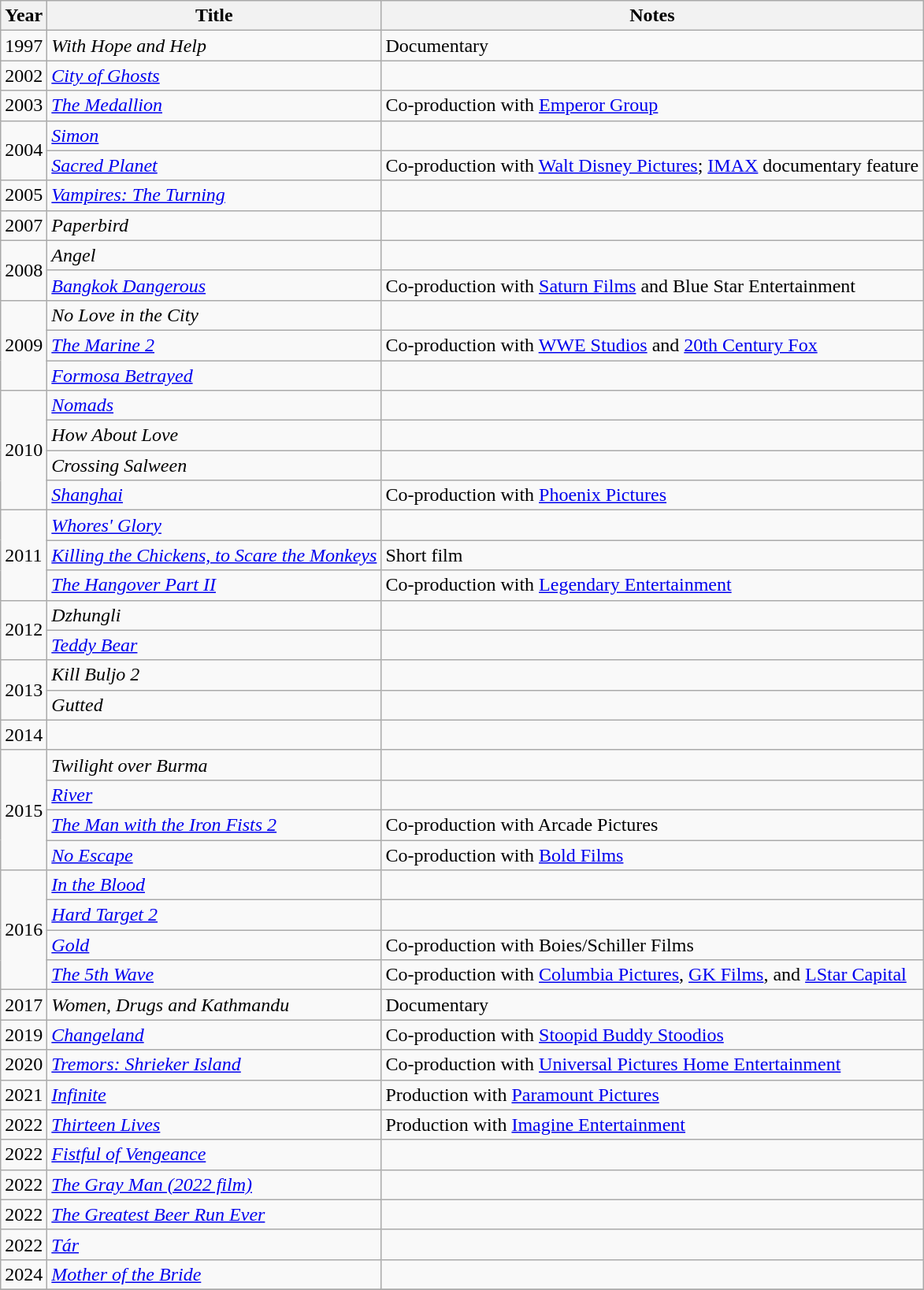<table class="wikitable">
<tr>
<th>Year</th>
<th>Title<br></th>
<th>Notes</th>
</tr>
<tr>
<td>1997</td>
<td><em>With Hope and Help</em></td>
<td>Documentary</td>
</tr>
<tr>
<td>2002</td>
<td><em><a href='#'>City of Ghosts</a></em></td>
<td></td>
</tr>
<tr>
<td>2003</td>
<td><em><a href='#'>The Medallion</a></em></td>
<td>Co-production with <a href='#'>Emperor Group</a></td>
</tr>
<tr>
<td rowspan="2">2004</td>
<td><em><a href='#'>Simon</a></em></td>
<td></td>
</tr>
<tr>
<td><em><a href='#'>Sacred Planet</a></em></td>
<td>Co-production with <a href='#'>Walt Disney Pictures</a>; <a href='#'>IMAX</a> documentary feature</td>
</tr>
<tr>
<td>2005</td>
<td><em><a href='#'>Vampires: The Turning</a></em></td>
<td></td>
</tr>
<tr>
<td>2007</td>
<td><em>Paperbird</em></td>
<td></td>
</tr>
<tr>
<td rowspan="2">2008</td>
<td><em>Angel</em></td>
<td></td>
</tr>
<tr>
<td><em><a href='#'>Bangkok Dangerous</a></em></td>
<td>Co-production with <a href='#'>Saturn Films</a> and Blue Star Entertainment</td>
</tr>
<tr>
<td rowspan="3">2009</td>
<td><em>No Love in the City</em></td>
<td></td>
</tr>
<tr>
<td><em><a href='#'>The Marine 2</a></em></td>
<td>Co-production with <a href='#'>WWE Studios</a> and <a href='#'>20th Century Fox</a></td>
</tr>
<tr>
<td><em><a href='#'>Formosa Betrayed</a></em></td>
<td></td>
</tr>
<tr>
<td rowspan="4">2010</td>
<td><em><a href='#'>Nomads</a></em></td>
<td></td>
</tr>
<tr>
<td><em>How About Love</em></td>
<td></td>
</tr>
<tr>
<td><em>Crossing Salween</em></td>
<td></td>
</tr>
<tr>
<td><em><a href='#'>Shanghai</a></em></td>
<td>Co-production with <a href='#'>Phoenix Pictures</a></td>
</tr>
<tr>
<td rowspan="3">2011</td>
<td><em><a href='#'>Whores' Glory</a></em></td>
<td></td>
</tr>
<tr>
<td><em><a href='#'>Killing the Chickens, to Scare the Monkeys</a></em></td>
<td>Short film</td>
</tr>
<tr>
<td><em><a href='#'>The Hangover Part II</a></em></td>
<td>Co-production with <a href='#'>Legendary Entertainment</a></td>
</tr>
<tr>
<td rowspan="2">2012</td>
<td><em>Dzhungli</em></td>
<td></td>
</tr>
<tr>
<td><em><a href='#'>Teddy Bear</a></em></td>
<td></td>
</tr>
<tr>
<td rowspan="2">2013</td>
<td><em>Kill Buljo 2</em></td>
<td></td>
</tr>
<tr>
<td><em>Gutted</em></td>
<td></td>
</tr>
<tr>
<td>2014</td>
<td><em></em></td>
<td></td>
</tr>
<tr>
<td rowspan="4">2015</td>
<td><em>Twilight over Burma</em></td>
<td></td>
</tr>
<tr>
<td><em><a href='#'>River</a></em></td>
<td></td>
</tr>
<tr>
<td><em><a href='#'>The Man with the Iron Fists 2</a></em></td>
<td>Co-production with Arcade Pictures</td>
</tr>
<tr>
<td><em><a href='#'>No Escape</a></em></td>
<td>Co-production with <a href='#'>Bold Films</a></td>
</tr>
<tr>
<td rowspan="4">2016</td>
<td><em><a href='#'>In the Blood</a></em></td>
<td></td>
</tr>
<tr>
<td><em><a href='#'>Hard Target 2</a></em></td>
<td></td>
</tr>
<tr>
<td><em><a href='#'>Gold</a></em></td>
<td>Co-production with Boies/Schiller Films</td>
</tr>
<tr>
<td><em><a href='#'>The 5th Wave</a></em></td>
<td>Co-production with <a href='#'>Columbia Pictures</a>, <a href='#'>GK Films</a>, and <a href='#'>LStar Capital</a></td>
</tr>
<tr>
<td>2017</td>
<td><em>Women, Drugs and Kathmandu</em></td>
<td>Documentary</td>
</tr>
<tr>
<td>2019</td>
<td><em><a href='#'>Changeland</a></em></td>
<td>Co-production with <a href='#'>Stoopid Buddy Stoodios</a></td>
</tr>
<tr>
<td>2020</td>
<td><em><a href='#'>Tremors: Shrieker Island</a></em></td>
<td>Co-production with <a href='#'>Universal Pictures Home Entertainment</a></td>
</tr>
<tr>
<td>2021</td>
<td><em><a href='#'>Infinite</a></em></td>
<td>Production with <a href='#'>Paramount Pictures</a></td>
</tr>
<tr>
<td>2022</td>
<td><em><a href='#'>Thirteen Lives</a></em></td>
<td>Production with <a href='#'>Imagine Entertainment</a></td>
</tr>
<tr>
<td>2022</td>
<td><em><a href='#'>Fistful of Vengeance</a></em></td>
</tr>
<tr>
<td>2022</td>
<td><em><a href='#'>The Gray Man (2022 film)</a></em></td>
<td></td>
</tr>
<tr>
<td>2022</td>
<td><em><a href='#'>The Greatest Beer Run Ever</a></em></td>
<td></td>
</tr>
<tr>
<td>2022</td>
<td><em><a href='#'>Tár</a></em></td>
<td></td>
</tr>
<tr>
<td>2024</td>
<td><em><a href='#'>Mother of the Bride</a></em></td>
<td></td>
</tr>
<tr>
</tr>
</table>
